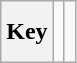<table class="wikitable" style="height:2.6em">
<tr>
<th>Key</th>
<td></td>
<td></td>
</tr>
</table>
